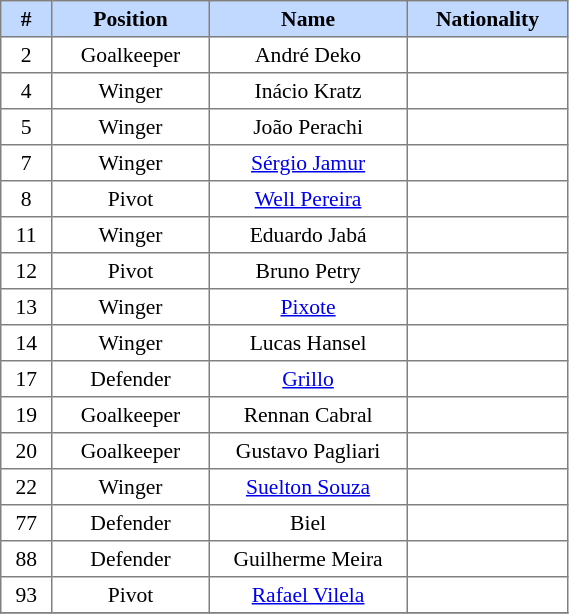<table border=1 style="border-collapse:collapse; font-size:90%;" cellpadding=3 cellspacing=0 width=30%>
<tr bgcolor=#C1D8FF>
<th width=2%>#</th>
<th width=5%>Position</th>
<th width=10%>Name</th>
<th width=5%>Nationality</th>
</tr>
<tr align=center>
<td>2</td>
<td>Goalkeeper</td>
<td>André Deko</td>
<td></td>
</tr>
<tr align=center>
<td>4</td>
<td>Winger</td>
<td>Inácio Kratz</td>
<td></td>
</tr>
<tr align=center>
<td>5</td>
<td>Winger</td>
<td>João Perachi</td>
<td></td>
</tr>
<tr align=center>
<td>7</td>
<td>Winger</td>
<td><a href='#'>Sérgio Jamur</a></td>
<td></td>
</tr>
<tr align=center>
<td>8</td>
<td>Pivot</td>
<td><a href='#'>Well Pereira</a></td>
<td></td>
</tr>
<tr align=center>
<td>11</td>
<td>Winger</td>
<td>Eduardo Jabá</td>
<td></td>
</tr>
<tr align=center>
<td>12</td>
<td>Pivot</td>
<td>Bruno Petry</td>
<td></td>
</tr>
<tr align=center>
<td>13</td>
<td>Winger</td>
<td><a href='#'>Pixote</a></td>
<td></td>
</tr>
<tr align=center>
<td>14</td>
<td>Winger</td>
<td>Lucas Hansel</td>
<td></td>
</tr>
<tr align=center>
<td>17</td>
<td>Defender</td>
<td><a href='#'>Grillo</a></td>
<td></td>
</tr>
<tr align=center>
<td>19</td>
<td>Goalkeeper</td>
<td>Rennan Cabral</td>
<td></td>
</tr>
<tr align=center>
<td>20</td>
<td>Goalkeeper</td>
<td>Gustavo Pagliari</td>
<td></td>
</tr>
<tr align=center>
<td>22</td>
<td>Winger</td>
<td><a href='#'>Suelton Souza</a></td>
<td></td>
</tr>
<tr align=center>
<td>77</td>
<td>Defender</td>
<td>Biel</td>
<td></td>
</tr>
<tr align=center>
<td>88</td>
<td>Defender</td>
<td>Guilherme Meira</td>
<td></td>
</tr>
<tr align=center>
<td>93</td>
<td>Pivot</td>
<td><a href='#'>Rafael Vilela</a></td>
<td></td>
</tr>
<tr align=center>
</tr>
</table>
